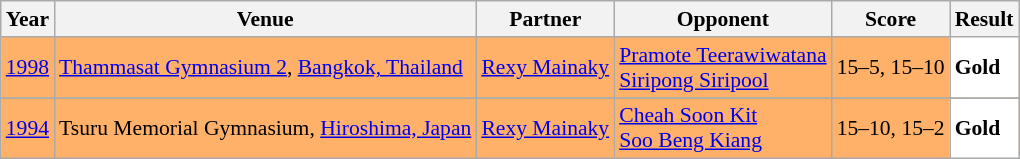<table class="sortable wikitable" style="font-size: 90%;">
<tr>
<th>Year</th>
<th>Venue</th>
<th>Partner</th>
<th>Opponent</th>
<th>Score</th>
<th>Result</th>
</tr>
<tr style="background:#FFB069">
<td align="center"><a href='#'>1998</a></td>
<td align="left"><a href='#'>Thammasat Gymnasium 2</a>, <a href='#'>Bangkok, Thailand</a></td>
<td align="left"> <a href='#'>Rexy Mainaky</a></td>
<td align="left"> <a href='#'>Pramote Teerawiwatana</a> <br>  <a href='#'>Siripong Siripool</a></td>
<td align="left">15–5, 15–10</td>
<td style="text-align:left; background:white"> <strong>Gold</strong></td>
</tr>
<tr>
</tr>
<tr style="background:#FFB069">
<td align="center"><a href='#'>1994</a></td>
<td align="left">Tsuru Memorial Gymnasium, <a href='#'>Hiroshima, Japan</a></td>
<td align="left"> <a href='#'>Rexy Mainaky</a></td>
<td align="left"> <a href='#'>Cheah Soon Kit</a> <br>  <a href='#'>Soo Beng Kiang</a></td>
<td align="left">15–10, 15–2</td>
<td style="text-align:left; background:white"> <strong>Gold</strong></td>
</tr>
</table>
